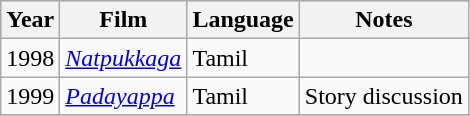<table class="wikitable">
<tr style="background:#ccc; text-align:center;">
<th>Year</th>
<th>Film</th>
<th>Language</th>
<th>Notes</th>
</tr>
<tr>
<td>1998</td>
<td><em><a href='#'>Natpukkaga</a></em></td>
<td>Tamil</td>
<td></td>
</tr>
<tr>
<td>1999</td>
<td><em><a href='#'>Padayappa</a></em></td>
<td>Tamil</td>
<td>Story discussion</td>
</tr>
<tr>
</tr>
</table>
